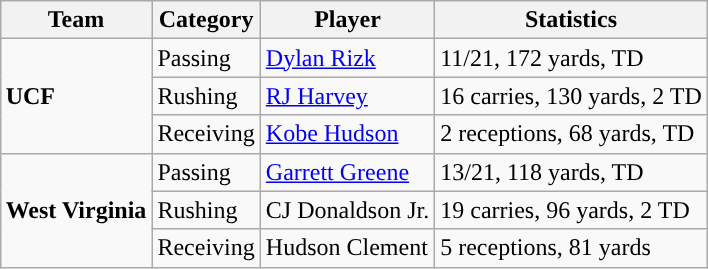<table class="wikitable" style="float: right;">
<tr>
<th>Team</th>
<th>Category</th>
<th>Player</th>
<th>Statistics</th>
</tr>
<tr>
<td rowspan=3><strong>UCF</strong></td>
<td>Passing</td>
<td><a href='#'>Dylan Rizk</a></td>
<td>11/21, 172 yards, TD</td>
</tr>
<tr>
<td>Rushing</td>
<td><a href='#'>RJ Harvey</a></td>
<td>16 carries, 130 yards, 2 TD</td>
</tr>
<tr>
<td>Receiving</td>
<td><a href='#'>Kobe Hudson</a></td>
<td>2 receptions, 68 yards, TD</td>
</tr>
<tr>
<td rowspan=3><strong>West Virginia</strong></td>
<td>Passing</td>
<td><a href='#'>Garrett Greene</a></td>
<td>13/21, 118 yards, TD</td>
</tr>
<tr>
<td>Rushing</td>
<td>CJ Donaldson Jr.</td>
<td>19 carries, 96 yards, 2 TD</td>
</tr>
<tr>
<td>Receiving</td>
<td>Hudson Clement</td>
<td>5 receptions, 81 yards</td>
</tr>
</table>
